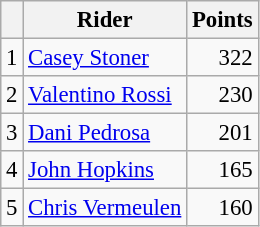<table class="wikitable" style="font-size: 95%;">
<tr>
<th></th>
<th>Rider</th>
<th>Points</th>
</tr>
<tr>
<td align=center>1</td>
<td> <a href='#'>Casey Stoner</a></td>
<td align=right>322</td>
</tr>
<tr>
<td align=center>2</td>
<td> <a href='#'>Valentino Rossi</a></td>
<td align=right>230</td>
</tr>
<tr>
<td align=center>3</td>
<td> <a href='#'>Dani Pedrosa</a></td>
<td align=right>201</td>
</tr>
<tr>
<td align=center>4</td>
<td> <a href='#'>John Hopkins</a></td>
<td align=right>165</td>
</tr>
<tr>
<td align=center>5</td>
<td> <a href='#'>Chris Vermeulen</a></td>
<td align=right>160</td>
</tr>
</table>
